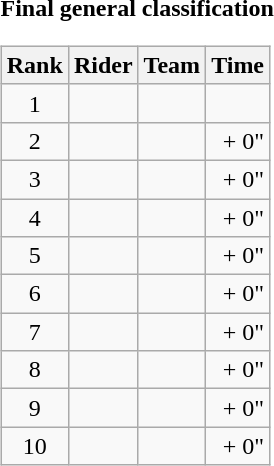<table>
<tr>
<td><strong>Final general classification</strong><br><table class="wikitable">
<tr>
<th scope="col">Rank</th>
<th scope="col">Rider</th>
<th scope="col">Team</th>
<th scope="col">Time</th>
</tr>
<tr>
<td style="text-align:center;">1</td>
<td></td>
<td></td>
<td style="text-align:right;"></td>
</tr>
<tr>
<td style="text-align:center;">2</td>
<td></td>
<td></td>
<td style="text-align:right;">+ 0"</td>
</tr>
<tr>
<td style="text-align:center;">3</td>
<td></td>
<td></td>
<td style="text-align:right;">+ 0"</td>
</tr>
<tr>
<td style="text-align:center;">4</td>
<td></td>
<td></td>
<td style="text-align:right;">+ 0"</td>
</tr>
<tr>
<td style="text-align:center;">5</td>
<td></td>
<td></td>
<td style="text-align:right;">+ 0"</td>
</tr>
<tr>
<td style="text-align:center;">6</td>
<td></td>
<td></td>
<td style="text-align:right;">+ 0"</td>
</tr>
<tr>
<td style="text-align:center;">7</td>
<td></td>
<td></td>
<td style="text-align:right;">+ 0"</td>
</tr>
<tr>
<td style="text-align:center;">8</td>
<td></td>
<td></td>
<td style="text-align:right;">+ 0"</td>
</tr>
<tr>
<td style="text-align:center;">9</td>
<td></td>
<td></td>
<td style="text-align:right;">+ 0"</td>
</tr>
<tr>
<td style="text-align:center;">10</td>
<td></td>
<td></td>
<td style="text-align:right;">+ 0"</td>
</tr>
</table>
</td>
</tr>
</table>
